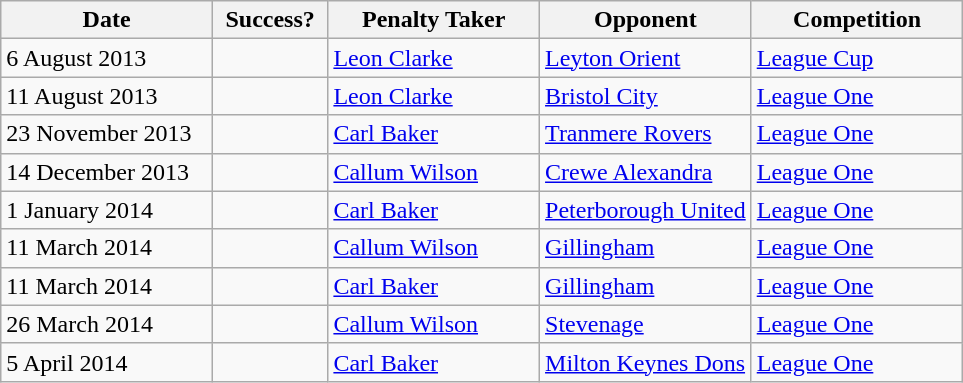<table class="wikitable">
<tr>
<th width=22%>Date</th>
<th width=12%>Success?</th>
<th width=22%>Penalty Taker</th>
<th width=22%>Opponent</th>
<th width=27%>Competition</th>
</tr>
<tr>
<td>6 August 2013</td>
<td></td>
<td> <a href='#'>Leon Clarke</a></td>
<td><a href='#'>Leyton Orient</a></td>
<td><a href='#'>League Cup</a></td>
</tr>
<tr>
<td>11 August 2013</td>
<td></td>
<td> <a href='#'>Leon Clarke</a></td>
<td><a href='#'>Bristol City</a></td>
<td><a href='#'>League One</a></td>
</tr>
<tr>
<td>23 November 2013</td>
<td></td>
<td> <a href='#'>Carl Baker</a></td>
<td><a href='#'>Tranmere Rovers</a></td>
<td><a href='#'>League One</a></td>
</tr>
<tr>
<td>14 December 2013</td>
<td></td>
<td> <a href='#'>Callum Wilson</a></td>
<td><a href='#'>Crewe Alexandra</a></td>
<td><a href='#'>League One</a></td>
</tr>
<tr>
<td>1 January 2014</td>
<td></td>
<td> <a href='#'>Carl Baker</a></td>
<td><a href='#'>Peterborough United</a></td>
<td><a href='#'>League One</a></td>
</tr>
<tr>
<td>11 March 2014</td>
<td></td>
<td> <a href='#'>Callum Wilson</a></td>
<td><a href='#'>Gillingham</a></td>
<td><a href='#'>League One</a></td>
</tr>
<tr>
<td>11 March 2014</td>
<td></td>
<td> <a href='#'>Carl Baker</a></td>
<td><a href='#'>Gillingham</a></td>
<td><a href='#'>League One</a></td>
</tr>
<tr>
<td>26 March 2014</td>
<td></td>
<td> <a href='#'>Callum Wilson</a></td>
<td><a href='#'>Stevenage</a></td>
<td><a href='#'>League One</a></td>
</tr>
<tr>
<td>5 April 2014</td>
<td></td>
<td> <a href='#'>Carl Baker</a></td>
<td><a href='#'>Milton Keynes Dons</a></td>
<td><a href='#'>League One</a></td>
</tr>
</table>
